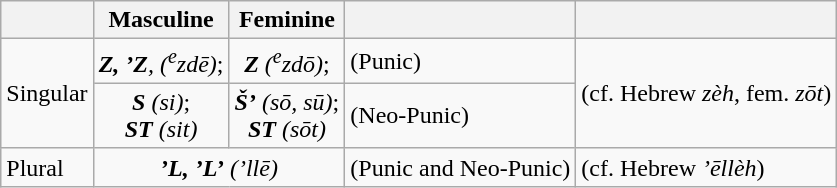<table class="wikitable">
<tr>
<th></th>
<th>Masculine</th>
<th>Feminine</th>
<th></th>
<th></th>
</tr>
<tr>
<td rowspan="2">Singular</td>
<td align="center"><em> <strong>Z, ’Z</strong>, (<sup>e</sup>zdē)</em>;</td>
<td align="center"><em> <strong>Z</strong> (<sup>e</sup>zdō)</em>;</td>
<td>(Punic)</td>
<td rowspan="2">(cf. Hebrew <em>zèh</em>, fem. <em>zōt</em>)</td>
</tr>
<tr>
<td align="center"><em> <strong>S</strong> (si)</em>; <br><em> <strong>ST</strong> (sit)</em></td>
<td align="center"><em> <strong>Š’</strong> (sō, sū)</em>; <br><em> <strong>ST</strong> (sōt)</em></td>
<td>(Neo-Punic)</td>
</tr>
<tr>
<td>Plural</td>
<td colspan="2" align="center"><em> <strong>’L, ’L’</strong> (’llē)</em></td>
<td>(Punic and Neo-Punic)</td>
<td>(cf. Hebrew <em>’ēllèh</em>)</td>
</tr>
</table>
